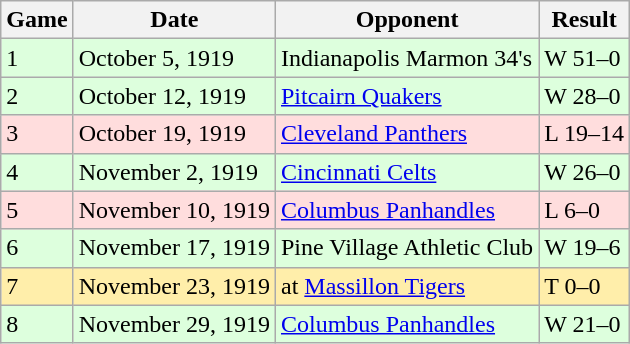<table class="wikitable">
<tr>
<th>Game</th>
<th>Date</th>
<th>Opponent</th>
<th>Result</th>
</tr>
<tr style="background: #ddffdd;">
<td>1</td>
<td>October 5, 1919</td>
<td>Indianapolis Marmon 34's</td>
<td>W 51–0</td>
</tr>
<tr style="background: #ddffdd;">
<td>2</td>
<td>October 12, 1919</td>
<td><a href='#'>Pitcairn Quakers</a></td>
<td>W 28–0</td>
</tr>
<tr style="background: #ffdddd;">
<td>3</td>
<td>October 19, 1919</td>
<td><a href='#'>Cleveland Panthers</a></td>
<td>L 19–14</td>
</tr>
<tr style="background: #ddffdd;">
<td>4</td>
<td>November 2, 1919</td>
<td><a href='#'>Cincinnati Celts</a></td>
<td>W 26–0</td>
</tr>
<tr style="background: #ffdddd;">
<td>5</td>
<td>November 10, 1919</td>
<td><a href='#'>Columbus Panhandles</a></td>
<td>L 6–0</td>
</tr>
<tr style="background: #ddffdd;">
<td>6</td>
<td>November 17, 1919</td>
<td>Pine Village Athletic Club</td>
<td>W 19–6</td>
</tr>
<tr style="background: #ffeeaa;">
<td>7</td>
<td>November 23, 1919</td>
<td>at <a href='#'>Massillon Tigers</a></td>
<td>T 0–0</td>
</tr>
<tr style="background: #ddffdd;">
<td>8</td>
<td>November 29, 1919</td>
<td><a href='#'>Columbus Panhandles</a></td>
<td>W 21–0</td>
</tr>
</table>
